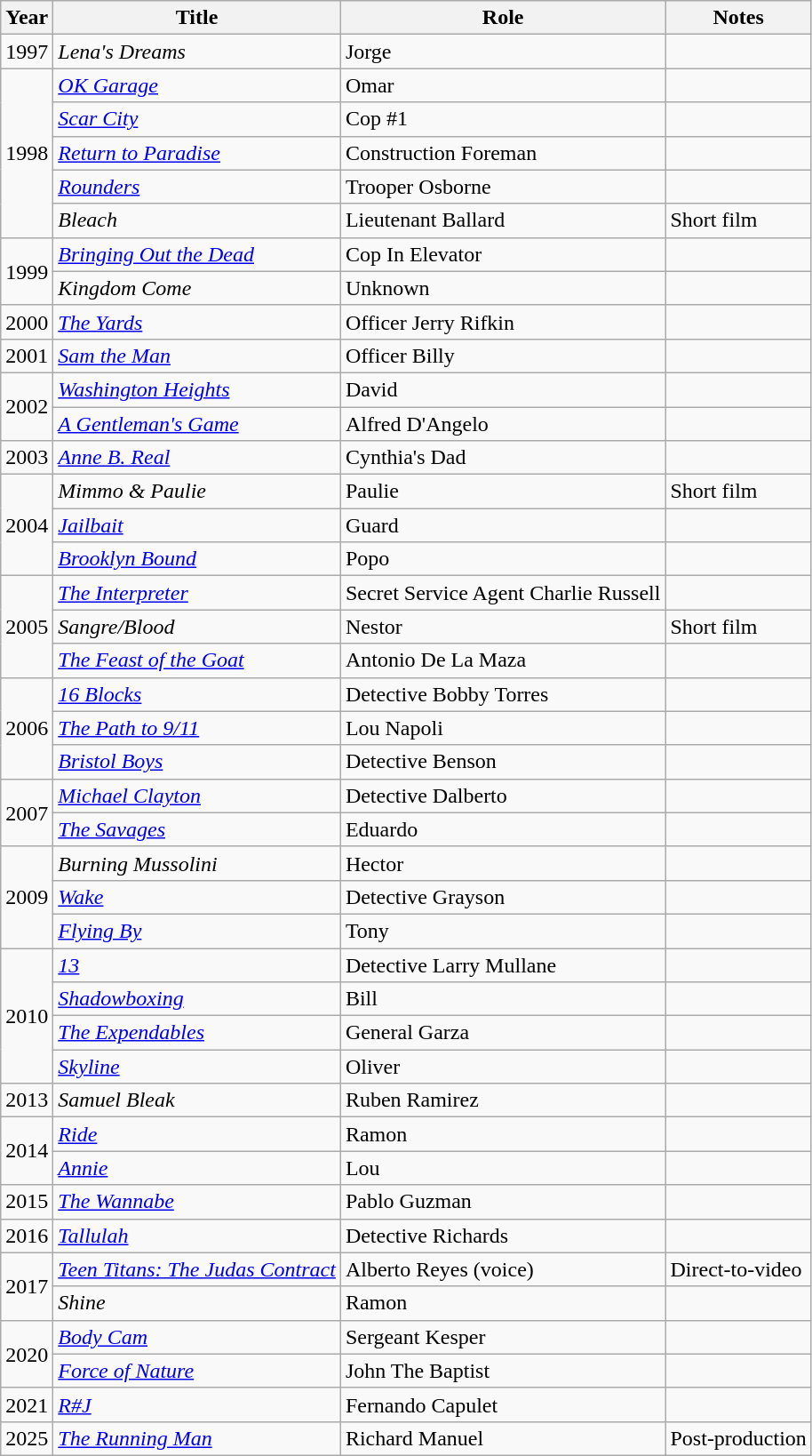<table class="wikitable sortable">
<tr>
<th>Year</th>
<th>Title</th>
<th>Role</th>
<th>Notes</th>
</tr>
<tr>
<td>1997</td>
<td><em>Lena's Dreams</em></td>
<td>Jorge</td>
<td></td>
</tr>
<tr>
<td rowspan="5">1998</td>
<td><em><a href='#'>OK Garage</a></em></td>
<td>Omar</td>
<td></td>
</tr>
<tr>
<td><em><a href='#'>Scar City</a></em></td>
<td>Cop #1</td>
<td></td>
</tr>
<tr>
<td><em><a href='#'>Return to Paradise</a></em></td>
<td>Construction Foreman</td>
<td></td>
</tr>
<tr>
<td><em><a href='#'>Rounders</a></em></td>
<td>Trooper Osborne</td>
<td></td>
</tr>
<tr>
<td><em>Bleach</em></td>
<td>Lieutenant Ballard</td>
<td>Short film</td>
</tr>
<tr>
<td rowspan="2">1999</td>
<td><em><a href='#'>Bringing Out the Dead</a></em></td>
<td>Cop In Elevator</td>
<td></td>
</tr>
<tr>
<td><em>Kingdom Come</em></td>
<td>Unknown</td>
<td></td>
</tr>
<tr>
<td>2000</td>
<td><em><a href='#'>The Yards</a></em></td>
<td>Officer Jerry Rifkin</td>
<td></td>
</tr>
<tr>
<td>2001</td>
<td><em><a href='#'>Sam the Man</a></em></td>
<td>Officer Billy</td>
<td></td>
</tr>
<tr>
<td rowspan="2">2002</td>
<td><em><a href='#'>Washington Heights</a></em></td>
<td>David</td>
<td></td>
</tr>
<tr>
<td><em><a href='#'>A Gentleman's Game</a></em></td>
<td>Alfred D'Angelo</td>
<td></td>
</tr>
<tr>
<td>2003</td>
<td><em><a href='#'>Anne B. Real</a></em></td>
<td>Cynthia's Dad</td>
<td></td>
</tr>
<tr>
<td rowspan="3">2004</td>
<td><em>Mimmo & Paulie</em></td>
<td>Paulie</td>
<td>Short film</td>
</tr>
<tr>
<td><em><a href='#'>Jailbait</a></em></td>
<td>Guard</td>
<td></td>
</tr>
<tr>
<td><em><a href='#'>Brooklyn Bound</a></em></td>
<td>Popo</td>
<td></td>
</tr>
<tr>
<td rowspan="3">2005</td>
<td><em><a href='#'>The Interpreter</a></em></td>
<td>Secret Service Agent Charlie Russell</td>
<td></td>
</tr>
<tr>
<td><em>Sangre/Blood</em></td>
<td>Nestor</td>
<td>Short film</td>
</tr>
<tr>
<td><em><a href='#'>The Feast of the Goat</a></em></td>
<td>Antonio De La Maza</td>
<td></td>
</tr>
<tr>
<td rowspan="3">2006</td>
<td><em><a href='#'>16 Blocks</a></em></td>
<td>Detective Bobby Torres</td>
<td></td>
</tr>
<tr>
<td><em><a href='#'>The Path to 9/11</a></em></td>
<td>Lou Napoli</td>
<td></td>
</tr>
<tr>
<td><em><a href='#'>Bristol Boys</a></em></td>
<td>Detective Benson</td>
<td></td>
</tr>
<tr>
<td rowspan="2">2007</td>
<td><em><a href='#'>Michael Clayton</a></em></td>
<td>Detective Dalberto</td>
<td></td>
</tr>
<tr>
<td><em><a href='#'>The Savages</a></em></td>
<td>Eduardo</td>
<td></td>
</tr>
<tr>
<td rowspan="3">2009</td>
<td><em>Burning Mussolini</em></td>
<td>Hector</td>
<td></td>
</tr>
<tr>
<td><em><a href='#'>Wake</a></em></td>
<td>Detective Grayson</td>
<td></td>
</tr>
<tr>
<td><em><a href='#'>Flying By</a></em></td>
<td>Tony</td>
<td></td>
</tr>
<tr>
<td rowspan="4">2010</td>
<td><em><a href='#'>13</a></em></td>
<td>Detective Larry Mullane</td>
<td></td>
</tr>
<tr>
<td><em><a href='#'>Shadowboxing</a></em></td>
<td>Bill</td>
<td></td>
</tr>
<tr>
<td><em><a href='#'>The Expendables</a></em></td>
<td>General Garza</td>
<td></td>
</tr>
<tr>
<td><em><a href='#'>Skyline</a></em></td>
<td>Oliver</td>
<td></td>
</tr>
<tr>
<td>2013</td>
<td><em>Samuel Bleak</em></td>
<td>Ruben Ramirez</td>
<td></td>
</tr>
<tr>
<td rowspan="2">2014</td>
<td><em><a href='#'>Ride</a></em></td>
<td>Ramon</td>
<td></td>
</tr>
<tr>
<td><em><a href='#'>Annie</a></em></td>
<td>Lou</td>
<td></td>
</tr>
<tr>
<td>2015</td>
<td><em><a href='#'>The Wannabe</a></em></td>
<td>Pablo Guzman</td>
<td></td>
</tr>
<tr>
<td>2016</td>
<td><em><a href='#'>Tallulah</a></em></td>
<td>Detective Richards</td>
<td></td>
</tr>
<tr>
<td rowspan="2">2017</td>
<td><em><a href='#'>Teen Titans: The Judas Contract</a></em></td>
<td>Alberto Reyes (voice)</td>
<td>Direct-to-video</td>
</tr>
<tr>
<td><em>Shine</em></td>
<td>Ramon</td>
<td></td>
</tr>
<tr>
<td rowspan="2">2020</td>
<td><em><a href='#'>Body Cam</a></em></td>
<td>Sergeant Kesper</td>
<td></td>
</tr>
<tr>
<td><em><a href='#'>Force of Nature</a></em></td>
<td>John The Baptist</td>
<td></td>
</tr>
<tr>
<td>2021</td>
<td><em><a href='#'>R#J</a></em></td>
<td>Fernando Capulet</td>
<td></td>
</tr>
<tr>
<td>2025</td>
<td><em><a href='#'>The Running Man</a></em></td>
<td>Richard Manuel</td>
<td>Post-production</td>
</tr>
</table>
